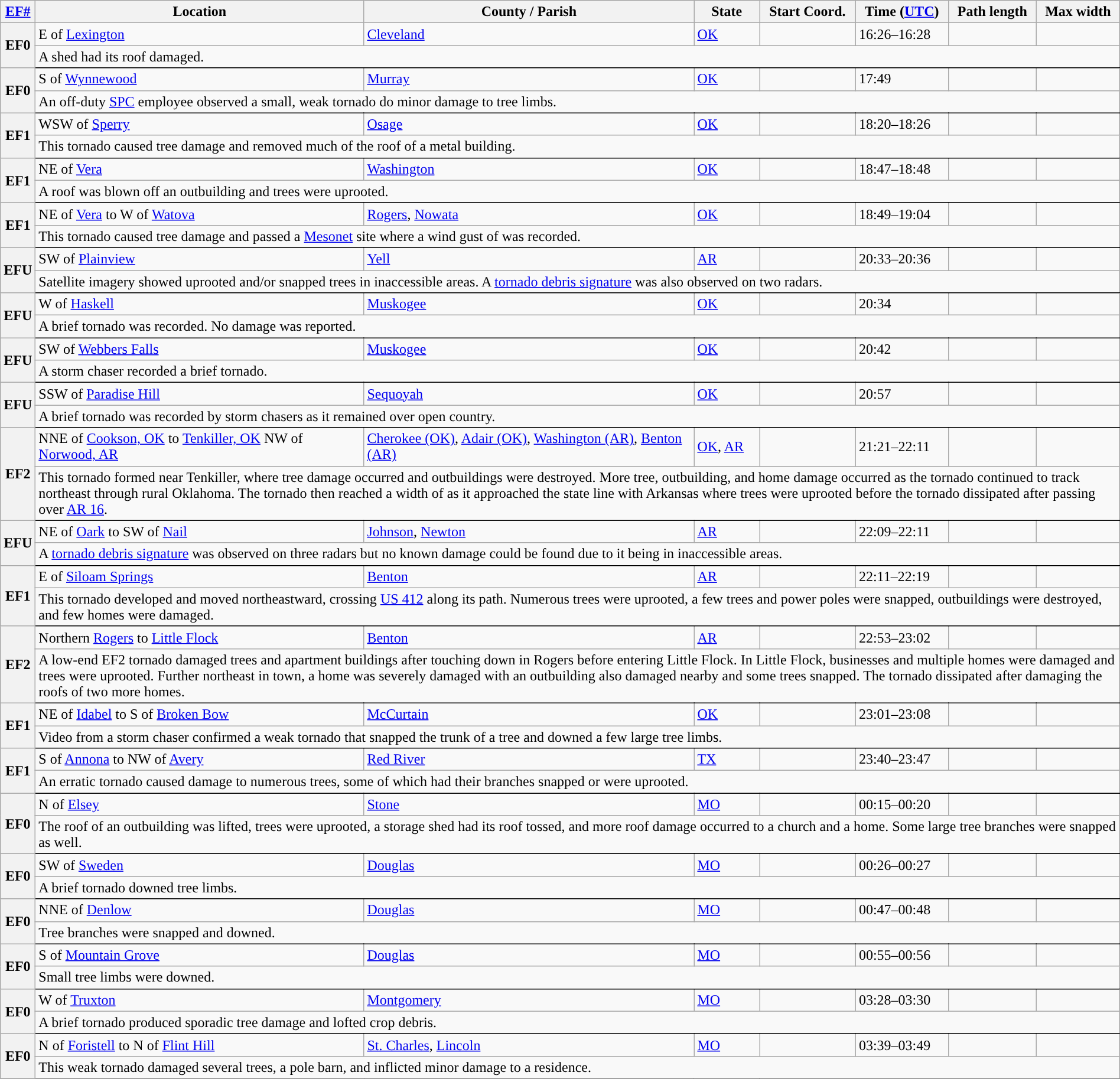<table class="wikitable sortable" style="width:100%;">
<tr>
<th scope="col" width="2%" align="center"><a href='#'>EF#</a></th>
<th scope="col" align="center" class="unsortable">Location</th>
<th scope="col" align="center" class="unsortable">County / Parish</th>
<th scope="col" align="center">State</th>
<th scope="col" align="center">Start Coord.</th>
<th scope="col" align="center">Time (<a href='#'>UTC</a>)</th>
<th scope="col" align="center">Path length</th>
<th scope="col" align="center">Max width</th>
</tr>
<tr>
<th scope="row" rowspan="2" style="background-color:#">EF0</th>
<td>E of <a href='#'>Lexington</a></td>
<td><a href='#'>Cleveland</a></td>
<td><a href='#'>OK</a></td>
<td></td>
<td>16:26–16:28</td>
<td></td>
<td></td>
</tr>
<tr class="expand-child">
<td colspan="8" style=" border-bottom: 1px solid black;">A shed had its roof damaged.</td>
</tr>
<tr>
<th scope="row" rowspan="2" style="background-color:#">EF0</th>
<td>S of <a href='#'>Wynnewood</a></td>
<td><a href='#'>Murray</a></td>
<td><a href='#'>OK</a></td>
<td></td>
<td>17:49</td>
<td></td>
<td></td>
</tr>
<tr class="expand-child">
<td colspan="8" style=" border-bottom: 1px solid black;">An off-duty <a href='#'>SPC</a> employee observed a small, weak tornado do minor damage to tree limbs.</td>
</tr>
<tr>
<th scope="row" rowspan="2" style="background-color:#">EF1</th>
<td>WSW of <a href='#'>Sperry</a></td>
<td><a href='#'>Osage</a></td>
<td><a href='#'>OK</a></td>
<td></td>
<td>18:20–18:26</td>
<td></td>
<td></td>
</tr>
<tr class="expand-child">
<td colspan="8" style=" border-bottom: 1px solid black;">This tornado caused tree damage and removed much of the roof of a metal building.</td>
</tr>
<tr>
<th scope="row" rowspan="2" style="background-color:#">EF1</th>
<td>NE of <a href='#'>Vera</a></td>
<td><a href='#'>Washington</a></td>
<td><a href='#'>OK</a></td>
<td></td>
<td>18:47–18:48</td>
<td></td>
<td></td>
</tr>
<tr class="expand-child">
<td colspan="8" style=" border-bottom: 1px solid black;">A roof was blown off an outbuilding and trees were uprooted.</td>
</tr>
<tr>
<th scope="row" rowspan="2" style="background-color:#">EF1</th>
<td>NE of <a href='#'>Vera</a> to W of <a href='#'>Watova</a></td>
<td><a href='#'>Rogers</a>, <a href='#'>Nowata</a></td>
<td><a href='#'>OK</a></td>
<td></td>
<td>18:49–19:04</td>
<td></td>
<td></td>
</tr>
<tr class="expand-child">
<td colspan="8" style=" border-bottom: 1px solid black;">This tornado caused tree damage and passed a <a href='#'>Mesonet</a> site where a wind gust of  was recorded.</td>
</tr>
<tr>
<th scope="row" rowspan="2" style="background-color:#">EFU</th>
<td>SW of <a href='#'>Plainview</a></td>
<td><a href='#'>Yell</a></td>
<td><a href='#'>AR</a></td>
<td></td>
<td>20:33–20:36</td>
<td></td>
<td></td>
</tr>
<tr class="expand-child">
<td colspan="8" style=" border-bottom: 1px solid black;">Satellite imagery showed uprooted and/or snapped trees in inaccessible areas. A <a href='#'>tornado debris signature</a> was also observed on two radars.</td>
</tr>
<tr>
<th scope="row" rowspan="2" style="background-color:#">EFU</th>
<td>W of <a href='#'>Haskell</a></td>
<td><a href='#'>Muskogee</a></td>
<td><a href='#'>OK</a></td>
<td></td>
<td>20:34</td>
<td></td>
<td></td>
</tr>
<tr class="expand-child">
<td colspan="8" style=" border-bottom: 1px solid black;">A brief tornado was recorded. No damage was reported.</td>
</tr>
<tr>
<th scope="row" rowspan="2" style="background-color:#">EFU</th>
<td>SW of <a href='#'>Webbers Falls</a></td>
<td><a href='#'>Muskogee</a></td>
<td><a href='#'>OK</a></td>
<td></td>
<td>20:42</td>
<td></td>
<td></td>
</tr>
<tr class="expand-child">
<td colspan="8" style=" border-bottom: 1px solid black;">A storm chaser recorded a brief tornado.</td>
</tr>
<tr>
<th scope="row" rowspan="2" style="background-color:#">EFU</th>
<td>SSW of <a href='#'>Paradise Hill</a></td>
<td><a href='#'>Sequoyah</a></td>
<td><a href='#'>OK</a></td>
<td></td>
<td>20:57</td>
<td></td>
<td></td>
</tr>
<tr class="expand-child">
<td colspan="8" style=" border-bottom: 1px solid black;">A brief tornado was recorded by storm chasers as it remained over open country.</td>
</tr>
<tr>
<th scope="row" rowspan="2" style="background-color:#">EF2</th>
<td>NNE of <a href='#'>Cookson, OK</a> to <a href='#'>Tenkiller, OK</a> NW of <a href='#'>Norwood, AR</a></td>
<td><a href='#'>Cherokee (OK)</a>, <a href='#'>Adair (OK)</a>, <a href='#'>Washington (AR)</a>, <a href='#'>Benton (AR)</a></td>
<td><a href='#'>OK</a>, <a href='#'>AR</a></td>
<td></td>
<td>21:21–22:11</td>
<td></td>
<td></td>
</tr>
<tr class="expand-child">
<td colspan="8" style=" border-bottom: 1px solid black;">This tornado formed near Tenkiller, where tree damage occurred and outbuildings were destroyed. More tree, outbuilding, and home damage occurred as the tornado continued to track northeast through rural Oklahoma. The tornado then reached a width of  as it approached the state line with Arkansas where trees were uprooted before the tornado dissipated after passing over <a href='#'>AR 16</a>.</td>
</tr>
<tr>
<th scope="row" rowspan="2" style="background-color:#">EFU</th>
<td>NE of <a href='#'>Oark</a> to SW of <a href='#'>Nail</a></td>
<td><a href='#'>Johnson</a>, <a href='#'>Newton</a></td>
<td><a href='#'>AR</a></td>
<td></td>
<td>22:09–22:11</td>
<td></td>
<td></td>
</tr>
<tr class="expand-child">
<td colspan="8" style=" border-bottom: 1px solid black;">A <a href='#'>tornado debris signature</a> was observed on three radars but no known damage could be found due to it being in inaccessible areas.</td>
</tr>
<tr>
<th scope="row" rowspan="2" style="background-color:#">EF1</th>
<td>E of <a href='#'>Siloam Springs</a></td>
<td><a href='#'>Benton</a></td>
<td><a href='#'>AR</a></td>
<td></td>
<td>22:11–22:19</td>
<td></td>
<td></td>
</tr>
<tr class="expand-child">
<td colspan="8" style=" border-bottom: 1px solid black;">This tornado developed and moved northeastward, crossing <a href='#'>US 412</a> along its path. Numerous trees were uprooted, a few trees and power poles were snapped, outbuildings were destroyed, and few homes were damaged.</td>
</tr>
<tr>
<th scope="row" rowspan="2" style="background-color:#">EF2</th>
<td>Northern <a href='#'>Rogers</a> to <a href='#'>Little Flock</a></td>
<td><a href='#'>Benton</a></td>
<td><a href='#'>AR</a></td>
<td></td>
<td>22:53–23:02</td>
<td></td>
<td></td>
</tr>
<tr class="expand-child">
<td colspan="8" style=" border-bottom: 1px solid black;">A low-end EF2 tornado damaged trees and apartment buildings after touching down in Rogers before entering Little Flock. In Little Flock, businesses and multiple homes were damaged and trees were uprooted. Further northeast in town, a home was severely damaged with an outbuilding also damaged nearby and some trees snapped. The tornado dissipated after damaging the roofs of two more homes.</td>
</tr>
<tr>
<th scope="row" rowspan="2" style="background-color:#">EF1</th>
<td>NE of <a href='#'>Idabel</a> to S of <a href='#'>Broken Bow</a></td>
<td><a href='#'>McCurtain</a></td>
<td><a href='#'>OK</a></td>
<td></td>
<td>23:01–23:08</td>
<td></td>
<td></td>
</tr>
<tr class="expand-child">
<td colspan="8" style=" border-bottom: 1px solid black;">Video from a storm chaser confirmed a weak tornado that snapped the trunk of a tree and downed a few large tree limbs.</td>
</tr>
<tr>
<th scope="row" rowspan="2" style="background-color:#">EF1</th>
<td>S of <a href='#'>Annona</a> to NW of <a href='#'>Avery</a></td>
<td><a href='#'>Red River</a></td>
<td><a href='#'>TX</a></td>
<td></td>
<td>23:40–23:47</td>
<td></td>
<td></td>
</tr>
<tr class="expand-child">
<td colspan="8" style=" border-bottom: 1px solid black;">An erratic tornado caused damage to numerous trees, some of which had their branches snapped or were uprooted.</td>
</tr>
<tr>
<th scope="row" rowspan="2" style="background-color:#">EF0</th>
<td>N of <a href='#'>Elsey</a></td>
<td><a href='#'>Stone</a></td>
<td><a href='#'>MO</a></td>
<td></td>
<td>00:15–00:20</td>
<td></td>
<td></td>
</tr>
<tr class="expand-child">
<td colspan="8" style=" border-bottom: 1px solid black;">The roof of an outbuilding was lifted, trees were uprooted, a storage shed had its roof tossed, and more roof damage occurred to a church and a home. Some large tree branches were snapped as well.</td>
</tr>
<tr>
<th scope="row" rowspan="2" style="background-color:#">EF0</th>
<td>SW of <a href='#'>Sweden</a></td>
<td><a href='#'>Douglas</a></td>
<td><a href='#'>MO</a></td>
<td></td>
<td>00:26–00:27</td>
<td></td>
<td></td>
</tr>
<tr class="expand-child">
<td colspan="8" style=" border-bottom: 1px solid black;">A brief tornado downed tree limbs.</td>
</tr>
<tr>
<th scope="row" rowspan="2" style="background-color:#">EF0</th>
<td>NNE of <a href='#'>Denlow</a></td>
<td><a href='#'>Douglas</a></td>
<td><a href='#'>MO</a></td>
<td></td>
<td>00:47–00:48</td>
<td></td>
<td></td>
</tr>
<tr class="expand-child">
<td colspan="8" style=" border-bottom: 1px solid black;">Tree branches were snapped and downed.</td>
</tr>
<tr>
<th scope="row" rowspan="2" style="background-color:#">EF0</th>
<td>S of <a href='#'>Mountain Grove</a></td>
<td><a href='#'>Douglas</a></td>
<td><a href='#'>MO</a></td>
<td></td>
<td>00:55–00:56</td>
<td></td>
<td></td>
</tr>
<tr class="expand-child">
<td colspan="8" style=" border-bottom: 1px solid black;">Small tree limbs were downed.</td>
</tr>
<tr>
<th scope="row" rowspan="2" style="background-color:#">EF0</th>
<td>W of <a href='#'>Truxton</a></td>
<td><a href='#'>Montgomery</a></td>
<td><a href='#'>MO</a></td>
<td></td>
<td>03:28–03:30</td>
<td></td>
<td></td>
</tr>
<tr class="expand-child">
<td colspan="8" style=" border-bottom: 1px solid black;">A brief tornado produced sporadic tree damage and lofted crop debris.</td>
</tr>
<tr>
<th scope="row" rowspan="2" style="background-color:#">EF0</th>
<td>N of <a href='#'>Foristell</a> to N of <a href='#'>Flint Hill</a></td>
<td><a href='#'>St. Charles</a>, <a href='#'>Lincoln</a></td>
<td><a href='#'>MO</a></td>
<td></td>
<td>03:39–03:49</td>
<td></td>
<td></td>
</tr>
<tr class="expand-child">
<td colspan="8" style=" border-bottom: 1px solid black;">This weak tornado damaged several trees, a pole barn, and inflicted minor damage to a residence.</td>
</tr>
<tr>
</tr>
</table>
